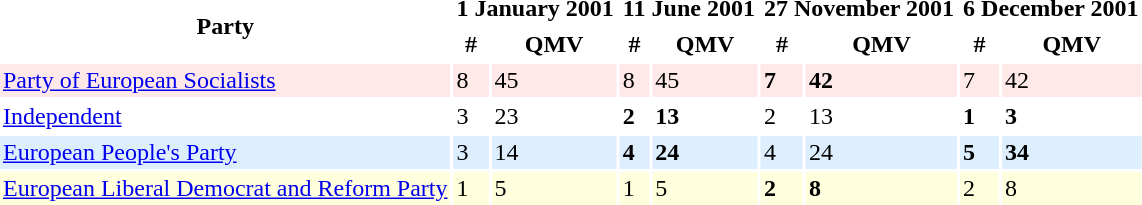<table border=0 cellpadding=2 cellspacing=2>
<tr ----bgcolor=lightgrey>
<th rowspan=2>Party</th>
<th colspan=2>1 January 2001</th>
<th colspan=2>11 June 2001</th>
<th colspan=2>27 November 2001</th>
<th colspan=2>6 December 2001</th>
</tr>
<tr ----bgcolor=lightgrey>
<th>#</th>
<th>QMV</th>
<th>#</th>
<th>QMV</th>
<th>#</th>
<th>QMV</th>
<th>#</th>
<th>QMV</th>
</tr>
<tr ---- bgcolor=#FFE8E8>
<td><a href='#'>Party of European Socialists</a></td>
<td>8</td>
<td>45</td>
<td>8</td>
<td>45</td>
<td><strong>7</strong></td>
<td><strong>42</strong></td>
<td>7</td>
<td>42</td>
</tr>
<tr ----bgcolor=lightgrey>
<td><a href='#'>Independent</a></td>
<td>3</td>
<td>23</td>
<td><strong>2</strong></td>
<td><strong>13</strong></td>
<td>2</td>
<td>13</td>
<td><strong>1</strong></td>
<td><strong>3</strong></td>
</tr>
<tr ---- bgcolor=#DDEEFF>
<td><a href='#'>European People's Party</a></td>
<td>3</td>
<td>14</td>
<td><strong>4</strong></td>
<td><strong>24</strong></td>
<td>4</td>
<td>24</td>
<td><strong>5</strong></td>
<td><strong>34</strong></td>
</tr>
<tr ---- bgcolor=#FFFFDD>
<td><a href='#'>European Liberal Democrat and Reform Party</a></td>
<td>1</td>
<td>5</td>
<td>1</td>
<td>5</td>
<td><strong>2</strong></td>
<td><strong>8</strong></td>
<td>2</td>
<td>8</td>
</tr>
</table>
